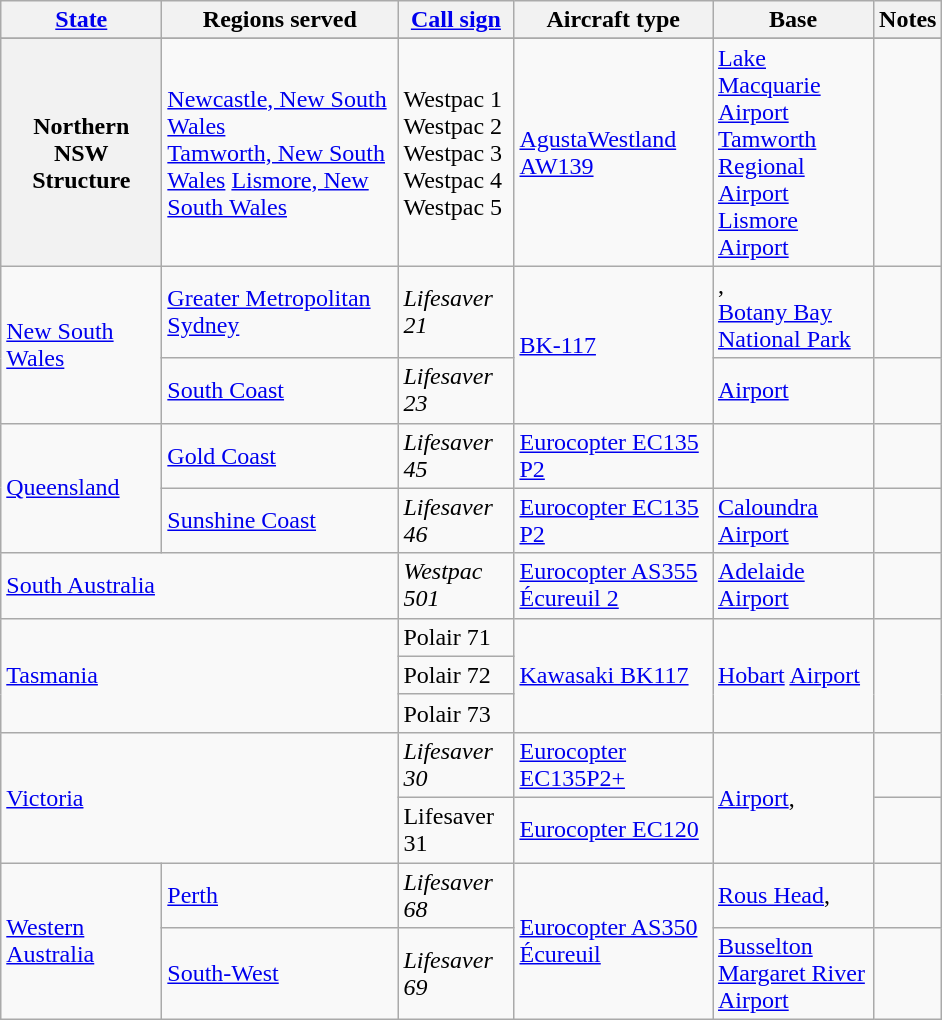<table class="wikitable sortable plainrowheaders">
<tr>
<th scope="col" width="100pt"><a href='#'>State</a></th>
<th scope="col" width="150pt">Regions served</th>
<th scope="col" width="70pt"><a href='#'>Call sign</a></th>
<th scope="col" width="125pt">Aircraft type</th>
<th scope="col" width="100pt">Base</th>
<th scope="col" width="5pt">Notes</th>
</tr>
<tr>
</tr>
<tr>
<th>Northern NSW<br>Structure</th>
<td><a href='#'>Newcastle, New South Wales</a><br><a href='#'>Tamworth, New South Wales</a>
<a href='#'>Lismore, New South Wales</a></td>
<td>Westpac 1<br>Westpac 2
Westpac 3
Westpac 4
Westpac 5</td>
<td><a href='#'>AgustaWestland AW139</a></td>
<td><a href='#'>Lake Macquarie Airport</a><br><a href='#'>Tamworth Regional Airport</a>
<a href='#'>Lismore Airport</a></td>
<td></td>
</tr>
<tr>
<td rowspan="2"><a href='#'>New South Wales</a></td>
<td><a href='#'>Greater Metropolitan Sydney</a></td>
<td><em>Lifesaver 21</em></td>
<td rowspan="2"><a href='#'>BK-117</a></td>
<td>,<br><a href='#'>Botany Bay National Park</a></td>
<td></td>
</tr>
<tr>
<td><a href='#'>South Coast</a></td>
<td><em>Lifesaver 23</em></td>
<td> <a href='#'>Airport</a></td>
<td></td>
</tr>
<tr>
<td rowspan="2"><a href='#'>Queensland</a></td>
<td rowspan="1"><a href='#'>Gold Coast</a></td>
<td><em>Lifesaver 45</em></td>
<td><a href='#'>Eurocopter EC135 P2</a></td>
<td></td>
<td></td>
</tr>
<tr>
<td><a href='#'>Sunshine Coast</a></td>
<td><em>Lifesaver 46</em></td>
<td><a href='#'>Eurocopter EC135 P2</a></td>
<td><a href='#'>Caloundra</a> <a href='#'>Airport</a></td>
<td></td>
</tr>
<tr>
<td colspan="2"><a href='#'>South Australia</a></td>
<td><em>Westpac 501</em></td>
<td><a href='#'>Eurocopter AS355 Écureuil 2</a></td>
<td><a href='#'>Adelaide Airport</a></td>
<td></td>
</tr>
<tr>
<td colspan="2" rowspan="3"><a href='#'>Tasmania</a></td>
<td>Polair 71</td>
<td rowspan="3"><a href='#'>Kawasaki BK117</a></td>
<td rowspan="3"><a href='#'>Hobart</a> <a href='#'>Airport</a></td>
<td rowspan="3"></td>
</tr>
<tr>
<td>Polair 72</td>
</tr>
<tr>
<td>Polair 73</td>
</tr>
<tr>
<td colspan="2" rowspan="2"><a href='#'>Victoria</a></td>
<td><em>Lifesaver 30</em></td>
<td><a href='#'>Eurocopter EC135P2+</a></td>
<td rowspan="2"> <a href='#'>Airport</a>, </td>
<td></td>
</tr>
<tr>
<td>Lifesaver 31</td>
<td><a href='#'>Eurocopter EC120</a></td>
<td></td>
</tr>
<tr>
<td rowspan="2"><a href='#'>Western Australia</a></td>
<td><a href='#'>Perth</a></td>
<td><em>Lifesaver 68</em></td>
<td rowspan="2"><a href='#'>Eurocopter AS350 Écureuil</a></td>
<td><a href='#'>Rous Head</a>, </td>
<td></td>
</tr>
<tr>
<td><a href='#'>South-West</a></td>
<td><em>Lifesaver 69</em></td>
<td><a href='#'>Busselton Margaret River Airport</a></td>
<td></td>
</tr>
</table>
